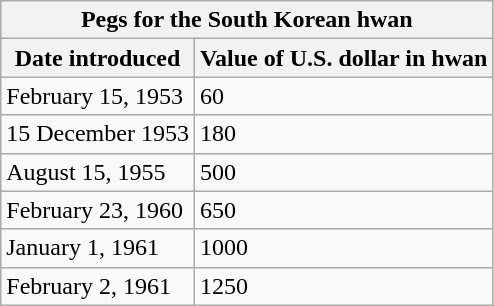<table class="wikitable">
<tr>
<th colspan="2">Pegs for the South Korean hwan</th>
</tr>
<tr>
<th>Date introduced</th>
<th>Value of U.S. dollar in hwan</th>
</tr>
<tr>
<td>February 15, 1953</td>
<td>60</td>
</tr>
<tr>
<td>15 December 1953</td>
<td>180</td>
</tr>
<tr>
<td>August 15, 1955</td>
<td>500</td>
</tr>
<tr>
<td>February 23, 1960</td>
<td>650</td>
</tr>
<tr>
<td>January 1, 1961</td>
<td>1000</td>
</tr>
<tr>
<td>February 2, 1961</td>
<td>1250</td>
</tr>
</table>
